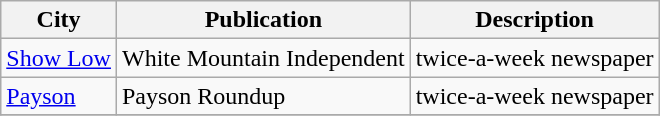<table class="wikitable">
<tr>
<th>City</th>
<th>Publication</th>
<th>Description</th>
</tr>
<tr>
<td><a href='#'>Show Low</a></td>
<td>White Mountain Independent</td>
<td>twice-a-week newspaper</td>
</tr>
<tr>
<td><a href='#'>Payson</a></td>
<td>Payson Roundup</td>
<td>twice-a-week newspaper</td>
</tr>
<tr>
</tr>
</table>
